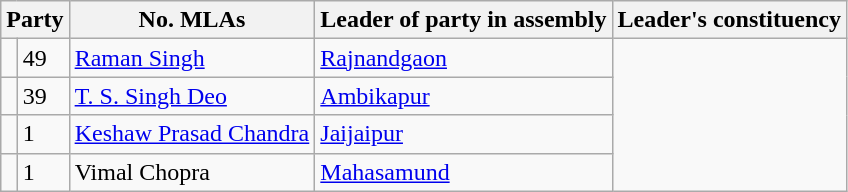<table class="wikitable">
<tr>
<th colspan="2">Party</th>
<th>No. MLAs</th>
<th>Leader of party in assembly</th>
<th>Leader's constituency</th>
</tr>
<tr>
<td></td>
<td>49</td>
<td><a href='#'>Raman Singh</a></td>
<td><a href='#'>Rajnandgaon</a></td>
</tr>
<tr>
<td></td>
<td>39</td>
<td><a href='#'>T. S. Singh Deo</a></td>
<td><a href='#'>Ambikapur</a></td>
</tr>
<tr>
<td></td>
<td>1</td>
<td><a href='#'>Keshaw Prasad Chandra</a></td>
<td><a href='#'>Jaijaipur</a></td>
</tr>
<tr>
<td></td>
<td>1</td>
<td>Vimal Chopra</td>
<td><a href='#'>Mahasamund</a></td>
</tr>
</table>
